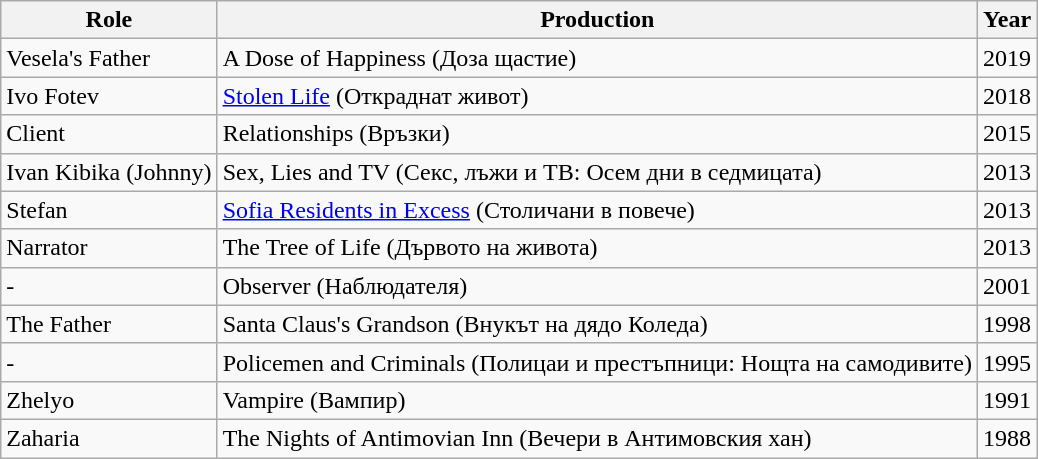<table class="wikitable">
<tr>
<th>Role</th>
<th>Production</th>
<th>Year</th>
</tr>
<tr>
<td>Vesela's Father</td>
<td>A Dose of Happiness (Доза щастие)</td>
<td>2019</td>
</tr>
<tr>
<td>Ivo Fotev</td>
<td><a href='#'>Stolen Life</a> (Откраднат живот)</td>
<td>2018</td>
</tr>
<tr>
<td>Client</td>
<td>Relationships (Връзки)</td>
<td>2015</td>
</tr>
<tr>
<td>Ivan Kibika (Johnny)</td>
<td>Sex, Lies and TV (Секс, лъжи и ТВ: Осем дни в седмицата)</td>
<td>2013</td>
</tr>
<tr>
<td>Stefan</td>
<td><a href='#'>Sofia Residents in Excess</a> (Столичани в повече)</td>
<td>2013</td>
</tr>
<tr>
<td>Narrator</td>
<td>The Tree of Life (Дървото на живота)</td>
<td>2013</td>
</tr>
<tr>
<td>-</td>
<td>Observer (Наблюдателя)</td>
<td>2001</td>
</tr>
<tr>
<td>The Father</td>
<td>Santa Claus's Grandson (Внукът на дядо Коледа)</td>
<td>1998</td>
</tr>
<tr>
<td>-</td>
<td>Policemen and Criminals (Полицаи и престъпници: Нощта на самодивите)</td>
<td>1995</td>
</tr>
<tr>
<td>Zhelyo</td>
<td>Vampire (Вампир)</td>
<td>1991</td>
</tr>
<tr>
<td>Zaharia</td>
<td>The Nights of Antimovian Inn (Вечери в Антимовския хан)</td>
<td>1988</td>
</tr>
</table>
